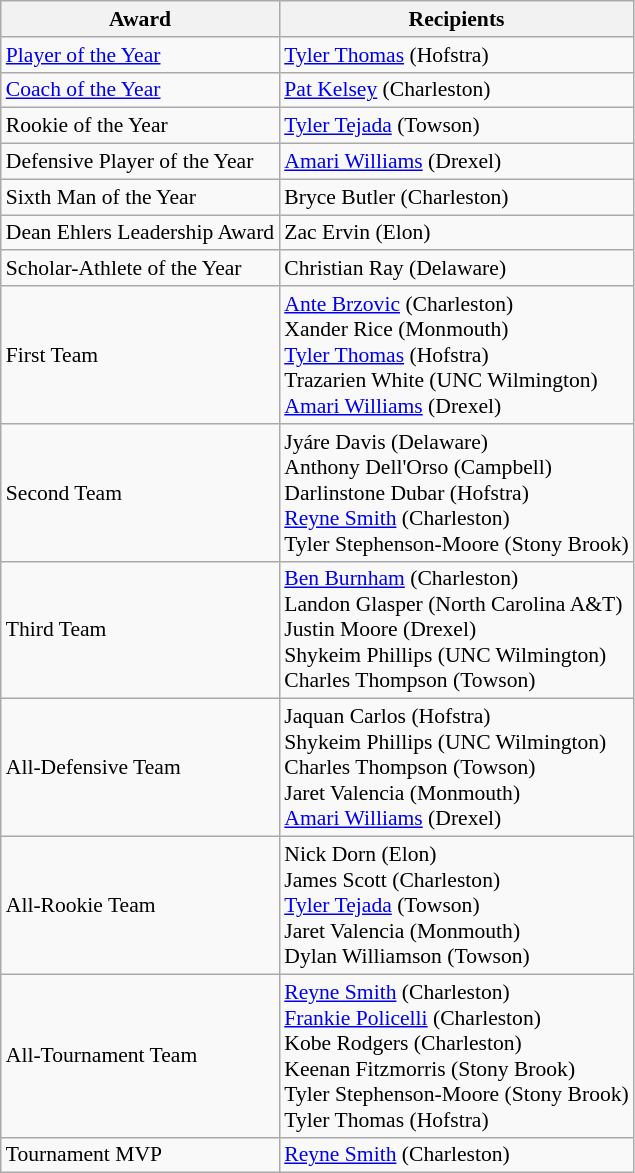<table class="wikitable" style="white-space:nowrap; font-size:90%;">
<tr>
<th>Award</th>
<th>Recipients</th>
</tr>
<tr>
<td><a href='#'>Player of the Year</a></td>
<td><a href='#'>Tyler Thomas</a> (Hofstra)</td>
</tr>
<tr>
<td><a href='#'>Coach of the Year</a></td>
<td><a href='#'>Pat Kelsey</a> (Charleston)</td>
</tr>
<tr>
<td>Rookie of the Year</td>
<td><a href='#'>Tyler Tejada</a> (Towson)</td>
</tr>
<tr>
<td>Defensive Player of the Year</td>
<td><a href='#'>Amari Williams</a> (Drexel)</td>
</tr>
<tr>
<td>Sixth Man of the Year</td>
<td>Bryce Butler (Charleston)</td>
</tr>
<tr>
<td>Dean Ehlers Leadership Award</td>
<td>Zac Ervin (Elon)</td>
</tr>
<tr>
<td>Scholar-Athlete of the Year</td>
<td>Christian Ray (Delaware)</td>
</tr>
<tr>
<td>First Team</td>
<td><a href='#'>Ante Brzovic</a> (Charleston)<br> Xander Rice (Monmouth)<br> <a href='#'>Tyler Thomas</a> (Hofstra)<br> Trazarien White (UNC Wilmington)<br> <a href='#'>Amari Williams</a> (Drexel)</td>
</tr>
<tr>
<td>Second Team</td>
<td>Jyáre Davis (Delaware)<br> Anthony Dell'Orso (Campbell)<br> Darlinstone Dubar (Hofstra)<br> <a href='#'>Reyne Smith</a> (Charleston)<br> Tyler Stephenson-Moore (Stony Brook)</td>
</tr>
<tr>
<td>Third Team</td>
<td><a href='#'>Ben Burnham</a> (Charleston)<br> Landon Glasper (North Carolina A&T)<br> Justin Moore (Drexel)<br> Shykeim Phillips (UNC Wilmington)<br> Charles Thompson (Towson)</td>
</tr>
<tr>
<td>All-Defensive Team</td>
<td>Jaquan Carlos (Hofstra)<br> Shykeim Phillips (UNC Wilmington)<br> Charles Thompson (Towson)<br> Jaret Valencia (Monmouth)<br> <a href='#'>Amari Williams</a> (Drexel)</td>
</tr>
<tr>
<td>All-Rookie Team</td>
<td>Nick Dorn (Elon)<br> James Scott (Charleston)<br> <a href='#'>Tyler Tejada</a> (Towson)<br> Jaret Valencia (Monmouth)<br> Dylan Williamson (Towson)</td>
</tr>
<tr>
<td>All-Tournament Team</td>
<td><a href='#'>Reyne Smith</a> (Charleston)<br> <a href='#'>Frankie Policelli</a> (Charleston)<br> Kobe Rodgers (Charleston)<br> Keenan Fitzmorris (Stony Brook)<br> Tyler Stephenson-Moore (Stony Brook)<br> Tyler Thomas (Hofstra)</td>
</tr>
<tr>
<td>Tournament MVP</td>
<td><a href='#'>Reyne Smith</a> (Charleston)</td>
</tr>
</table>
